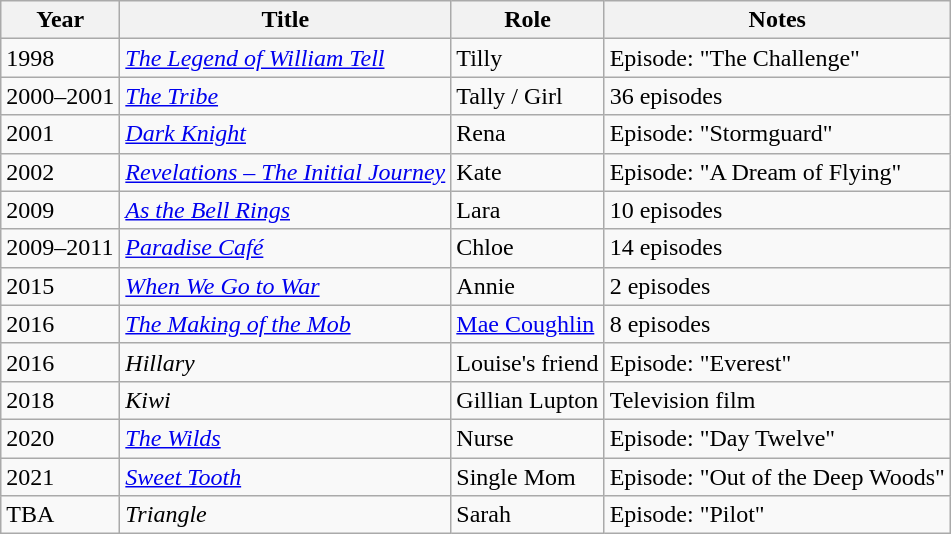<table class="wikitable sortable">
<tr>
<th>Year</th>
<th>Title</th>
<th>Role</th>
<th>Notes</th>
</tr>
<tr>
<td>1998</td>
<td><em><a href='#'>The Legend of William Tell</a></em></td>
<td>Tilly</td>
<td>Episode: "The Challenge"</td>
</tr>
<tr>
<td>2000–2001</td>
<td><a href='#'><em>The Tribe</em></a></td>
<td>Tally / Girl</td>
<td>36 episodes</td>
</tr>
<tr>
<td>2001</td>
<td><a href='#'><em>Dark Knight</em></a></td>
<td>Rena</td>
<td>Episode: "Stormguard"</td>
</tr>
<tr>
<td>2002</td>
<td><em><a href='#'>Revelations – The Initial Journey</a></em></td>
<td>Kate</td>
<td>Episode: "A Dream of Flying"</td>
</tr>
<tr>
<td>2009</td>
<td><a href='#'><em>As the Bell Rings</em></a></td>
<td>Lara</td>
<td>10 episodes</td>
</tr>
<tr>
<td>2009–2011</td>
<td><em><a href='#'>Paradise Café</a></em></td>
<td>Chloe</td>
<td>14 episodes</td>
</tr>
<tr>
<td>2015</td>
<td><em><a href='#'>When We Go to War</a></em></td>
<td>Annie</td>
<td>2 episodes</td>
</tr>
<tr>
<td>2016</td>
<td><em><a href='#'>The Making of the Mob</a></em></td>
<td><a href='#'>Mae Coughlin</a></td>
<td>8 episodes</td>
</tr>
<tr>
<td>2016</td>
<td><em>Hillary</em></td>
<td>Louise's friend</td>
<td>Episode: "Everest"</td>
</tr>
<tr>
<td>2018</td>
<td><em>Kiwi</em></td>
<td>Gillian Lupton</td>
<td>Television film</td>
</tr>
<tr>
<td>2020</td>
<td><a href='#'><em>The Wilds</em></a></td>
<td>Nurse</td>
<td>Episode: "Day Twelve"</td>
</tr>
<tr>
<td>2021</td>
<td><a href='#'><em>Sweet Tooth</em></a></td>
<td>Single Mom</td>
<td>Episode: "Out of the Deep Woods"</td>
</tr>
<tr>
<td>TBA</td>
<td><em>Triangle</em></td>
<td>Sarah</td>
<td>Episode: "Pilot"</td>
</tr>
</table>
